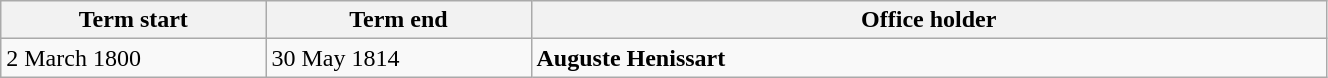<table class="wikitable" style="width: 70%;">
<tr>
<th align="left" style="width: 20%;">Term start</th>
<th align="left" style="width: 20%;">Term end</th>
<th align="left">Office holder</th>
</tr>
<tr valign="top">
<td>2 March 1800</td>
<td>30 May 1814</td>
<td><strong>Auguste Henissart</strong></td>
</tr>
</table>
